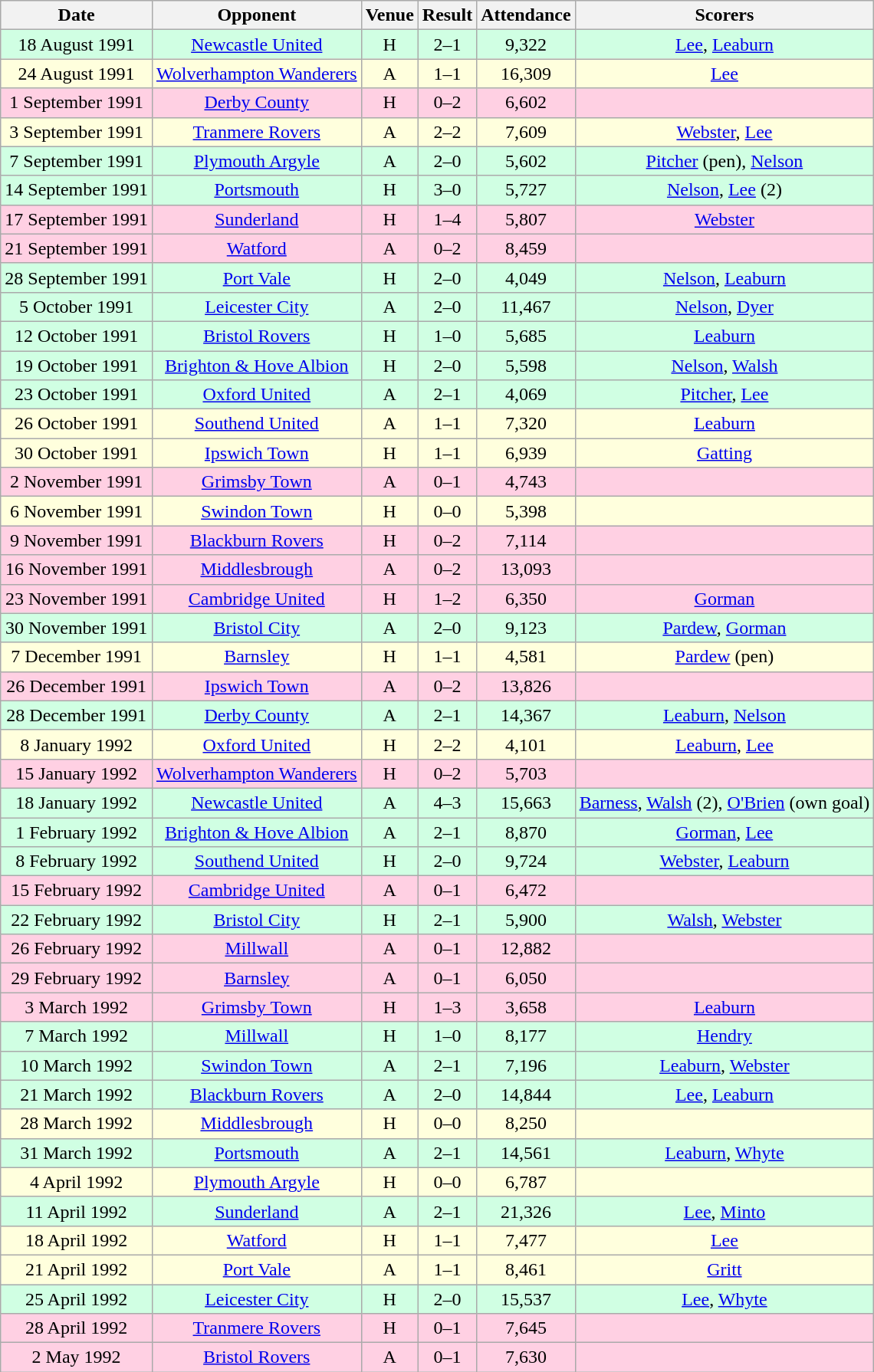<table class="wikitable sortable" style="font-size:100%; text-align:center">
<tr>
<th>Date</th>
<th>Opponent</th>
<th>Venue</th>
<th>Result</th>
<th>Attendance</th>
<th>Scorers</th>
</tr>
<tr style="background-color: #d0ffe3;">
<td>18 August 1991</td>
<td><a href='#'>Newcastle United</a></td>
<td>H</td>
<td>2–1</td>
<td>9,322</td>
<td><a href='#'>Lee</a>, <a href='#'>Leaburn</a></td>
</tr>
<tr style="background-color: #ffffdd;">
<td>24 August 1991</td>
<td><a href='#'>Wolverhampton Wanderers</a></td>
<td>A</td>
<td>1–1</td>
<td>16,309</td>
<td><a href='#'>Lee</a></td>
</tr>
<tr style="background-color: #ffd0e3;">
<td>1 September 1991</td>
<td><a href='#'>Derby County</a></td>
<td>H</td>
<td>0–2</td>
<td>6,602</td>
<td></td>
</tr>
<tr style="background-color: #ffffdd;">
<td>3 September 1991</td>
<td><a href='#'>Tranmere Rovers</a></td>
<td>A</td>
<td>2–2</td>
<td>7,609</td>
<td><a href='#'>Webster</a>, <a href='#'>Lee</a></td>
</tr>
<tr style="background-color: #d0ffe3;">
<td>7 September 1991</td>
<td><a href='#'>Plymouth Argyle</a></td>
<td>A</td>
<td>2–0</td>
<td>5,602</td>
<td><a href='#'>Pitcher</a> (pen), <a href='#'>Nelson</a></td>
</tr>
<tr style="background-color: #d0ffe3;">
<td>14 September 1991</td>
<td><a href='#'>Portsmouth</a></td>
<td>H</td>
<td>3–0</td>
<td>5,727</td>
<td><a href='#'>Nelson</a>, <a href='#'>Lee</a> (2)</td>
</tr>
<tr style="background-color: #ffd0e3;">
<td>17 September 1991</td>
<td><a href='#'>Sunderland</a></td>
<td>H</td>
<td>1–4</td>
<td>5,807</td>
<td><a href='#'>Webster</a></td>
</tr>
<tr style="background-color: #ffd0e3;">
<td>21 September 1991</td>
<td><a href='#'>Watford</a></td>
<td>A</td>
<td>0–2</td>
<td>8,459</td>
<td></td>
</tr>
<tr style="background-color: #d0ffe3;">
<td>28 September 1991</td>
<td><a href='#'>Port Vale</a></td>
<td>H</td>
<td>2–0</td>
<td>4,049</td>
<td><a href='#'>Nelson</a>, <a href='#'>Leaburn</a></td>
</tr>
<tr style="background-color: #d0ffe3;">
<td>5 October 1991</td>
<td><a href='#'>Leicester City</a></td>
<td>A</td>
<td>2–0</td>
<td>11,467</td>
<td><a href='#'>Nelson</a>, <a href='#'>Dyer</a></td>
</tr>
<tr style="background-color: #d0ffe3;">
<td>12 October 1991</td>
<td><a href='#'>Bristol Rovers</a></td>
<td>H</td>
<td>1–0</td>
<td>5,685</td>
<td><a href='#'>Leaburn</a></td>
</tr>
<tr style="background-color: #d0ffe3;">
<td>19 October 1991</td>
<td><a href='#'>Brighton & Hove Albion</a></td>
<td>H</td>
<td>2–0</td>
<td>5,598</td>
<td><a href='#'>Nelson</a>, <a href='#'>Walsh</a></td>
</tr>
<tr style="background-color: #d0ffe3;">
<td>23 October 1991</td>
<td><a href='#'>Oxford United</a></td>
<td>A</td>
<td>2–1</td>
<td>4,069</td>
<td><a href='#'>Pitcher</a>, <a href='#'>Lee</a></td>
</tr>
<tr style="background-color: #ffffdd;">
<td>26 October 1991</td>
<td><a href='#'>Southend United</a></td>
<td>A</td>
<td>1–1</td>
<td>7,320</td>
<td><a href='#'>Leaburn</a></td>
</tr>
<tr style="background-color: #ffffdd;">
<td>30 October 1991</td>
<td><a href='#'>Ipswich Town</a></td>
<td>H</td>
<td>1–1</td>
<td>6,939</td>
<td><a href='#'>Gatting</a></td>
</tr>
<tr style="background-color: #ffd0e3;">
<td>2 November 1991</td>
<td><a href='#'>Grimsby Town</a></td>
<td>A</td>
<td>0–1</td>
<td>4,743</td>
<td></td>
</tr>
<tr style="background-color: #ffffdd;">
<td>6 November 1991</td>
<td><a href='#'>Swindon Town</a></td>
<td>H</td>
<td>0–0</td>
<td>5,398</td>
<td></td>
</tr>
<tr style="background-color: #ffd0e3;">
<td>9 November 1991</td>
<td><a href='#'>Blackburn Rovers</a></td>
<td>H</td>
<td>0–2</td>
<td>7,114</td>
<td></td>
</tr>
<tr style="background-color: #ffd0e3;">
<td>16 November 1991</td>
<td><a href='#'>Middlesbrough</a></td>
<td>A</td>
<td>0–2</td>
<td>13,093</td>
<td></td>
</tr>
<tr style="background-color: #ffd0e3;">
<td>23 November 1991</td>
<td><a href='#'>Cambridge United</a></td>
<td>H</td>
<td>1–2</td>
<td>6,350</td>
<td><a href='#'>Gorman</a></td>
</tr>
<tr style="background-color: #d0ffe3;">
<td>30 November 1991</td>
<td><a href='#'>Bristol City</a></td>
<td>A</td>
<td>2–0</td>
<td>9,123</td>
<td><a href='#'>Pardew</a>, <a href='#'>Gorman</a></td>
</tr>
<tr style="background-color: #ffffdd;">
<td>7 December 1991</td>
<td><a href='#'>Barnsley</a></td>
<td>H</td>
<td>1–1</td>
<td>4,581</td>
<td><a href='#'>Pardew</a> (pen)</td>
</tr>
<tr style="background-color: #ffd0e3;">
<td>26 December 1991</td>
<td><a href='#'>Ipswich Town</a></td>
<td>A</td>
<td>0–2</td>
<td>13,826</td>
<td></td>
</tr>
<tr style="background-color: #d0ffe3;">
<td>28 December 1991</td>
<td><a href='#'>Derby County</a></td>
<td>A</td>
<td>2–1</td>
<td>14,367</td>
<td><a href='#'>Leaburn</a>, <a href='#'>Nelson</a></td>
</tr>
<tr style="background-color: #ffffdd;">
<td>8 January 1992</td>
<td><a href='#'>Oxford United</a></td>
<td>H</td>
<td>2–2</td>
<td>4,101</td>
<td><a href='#'>Leaburn</a>, <a href='#'>Lee</a></td>
</tr>
<tr style="background-color: #ffd0e3;">
<td>15 January 1992</td>
<td><a href='#'>Wolverhampton Wanderers</a></td>
<td>H</td>
<td>0–2</td>
<td>5,703</td>
<td></td>
</tr>
<tr style="background-color: #d0ffe3;">
<td>18 January 1992</td>
<td><a href='#'>Newcastle United</a></td>
<td>A</td>
<td>4–3</td>
<td>15,663</td>
<td><a href='#'>Barness</a>, <a href='#'>Walsh</a> (2), <a href='#'>O'Brien</a> (own goal)</td>
</tr>
<tr style="background-color: #d0ffe3;">
<td>1 February 1992</td>
<td><a href='#'>Brighton & Hove Albion</a></td>
<td>A</td>
<td>2–1</td>
<td>8,870</td>
<td><a href='#'>Gorman</a>, <a href='#'>Lee</a></td>
</tr>
<tr style="background-color: #d0ffe3;">
<td>8 February 1992</td>
<td><a href='#'>Southend United</a></td>
<td>H</td>
<td>2–0</td>
<td>9,724</td>
<td><a href='#'>Webster</a>, <a href='#'>Leaburn</a></td>
</tr>
<tr style="background-color: #ffd0e3;">
<td>15 February 1992</td>
<td><a href='#'>Cambridge United</a></td>
<td>A</td>
<td>0–1</td>
<td>6,472</td>
<td></td>
</tr>
<tr style="background-color: #d0ffe3;">
<td>22 February 1992</td>
<td><a href='#'>Bristol City</a></td>
<td>H</td>
<td>2–1</td>
<td>5,900</td>
<td><a href='#'>Walsh</a>, <a href='#'>Webster</a></td>
</tr>
<tr style="background-color: #ffd0e3;">
<td>26 February 1992</td>
<td><a href='#'>Millwall</a></td>
<td>A</td>
<td>0–1</td>
<td>12,882</td>
<td></td>
</tr>
<tr style="background-color: #ffd0e3;">
<td>29 February 1992</td>
<td><a href='#'>Barnsley</a></td>
<td>A</td>
<td>0–1</td>
<td>6,050</td>
<td></td>
</tr>
<tr style="background-color: #ffd0e3;">
<td>3 March 1992</td>
<td><a href='#'>Grimsby Town</a></td>
<td>H</td>
<td>1–3</td>
<td>3,658</td>
<td><a href='#'>Leaburn</a></td>
</tr>
<tr style="background-color: #d0ffe3;">
<td>7 March 1992</td>
<td><a href='#'>Millwall</a></td>
<td>H</td>
<td>1–0</td>
<td>8,177</td>
<td><a href='#'>Hendry</a></td>
</tr>
<tr style="background-color: #d0ffe3;">
<td>10 March 1992</td>
<td><a href='#'>Swindon Town</a></td>
<td>A</td>
<td>2–1</td>
<td>7,196</td>
<td><a href='#'>Leaburn</a>, <a href='#'>Webster</a></td>
</tr>
<tr style="background-color: #d0ffe3;">
<td>21 March 1992</td>
<td><a href='#'>Blackburn Rovers</a></td>
<td>A</td>
<td>2–0</td>
<td>14,844</td>
<td><a href='#'>Lee</a>, <a href='#'>Leaburn</a></td>
</tr>
<tr style="background-color: #ffffdd;">
<td>28 March 1992</td>
<td><a href='#'>Middlesbrough</a></td>
<td>H</td>
<td>0–0</td>
<td>8,250</td>
<td></td>
</tr>
<tr style="background-color: #d0ffe3;">
<td>31 March 1992</td>
<td><a href='#'>Portsmouth</a></td>
<td>A</td>
<td>2–1</td>
<td>14,561</td>
<td><a href='#'>Leaburn</a>, <a href='#'>Whyte</a></td>
</tr>
<tr style="background-color: #ffffdd;">
<td>4 April 1992</td>
<td><a href='#'>Plymouth Argyle</a></td>
<td>H</td>
<td>0–0</td>
<td>6,787</td>
<td></td>
</tr>
<tr style="background-color: #d0ffe3;">
<td>11 April 1992</td>
<td><a href='#'>Sunderland</a></td>
<td>A</td>
<td>2–1</td>
<td>21,326</td>
<td><a href='#'>Lee</a>, <a href='#'>Minto</a></td>
</tr>
<tr style="background-color: #ffffdd;">
<td>18 April 1992</td>
<td><a href='#'>Watford</a></td>
<td>H</td>
<td>1–1</td>
<td>7,477</td>
<td><a href='#'>Lee</a></td>
</tr>
<tr style="background-color: #ffffdd;">
<td>21 April 1992</td>
<td><a href='#'>Port Vale</a></td>
<td>A</td>
<td>1–1</td>
<td>8,461</td>
<td><a href='#'>Gritt</a></td>
</tr>
<tr style="background-color: #d0ffe3;">
<td>25 April 1992</td>
<td><a href='#'>Leicester City</a></td>
<td>H</td>
<td>2–0</td>
<td>15,537</td>
<td><a href='#'>Lee</a>, <a href='#'>Whyte</a></td>
</tr>
<tr style="background-color: #ffd0e3;">
<td>28 April 1992</td>
<td><a href='#'>Tranmere Rovers</a></td>
<td>H</td>
<td>0–1</td>
<td>7,645</td>
<td></td>
</tr>
<tr style="background-color: #ffd0e3;">
<td>2 May 1992</td>
<td><a href='#'>Bristol Rovers</a></td>
<td>A</td>
<td>0–1</td>
<td>7,630</td>
<td></td>
</tr>
</table>
